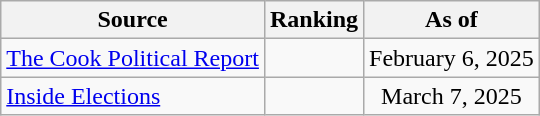<table class="wikitable" style="text-align:center">
<tr>
<th>Source</th>
<th>Ranking</th>
<th>As of</th>
</tr>
<tr>
<td align=left><a href='#'>The Cook Political Report</a></td>
<td></td>
<td>February 6, 2025</td>
</tr>
<tr>
<td align=left><a href='#'>Inside Elections</a></td>
<td></td>
<td>March 7, 2025</td>
</tr>
</table>
